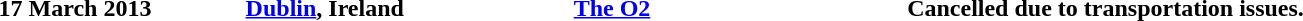<table>
<tr>
<th style="width:150px;"><br>17 March 2013</th>
<th style="width:175px;"><br><a href='#'>Dublin</a>, Ireland</th>
<th style="width:200px;"><br><a href='#'>The O2</a></th>
<th style="width:450px;"><br>Cancelled due to transportation issues.</th>
</tr>
</table>
